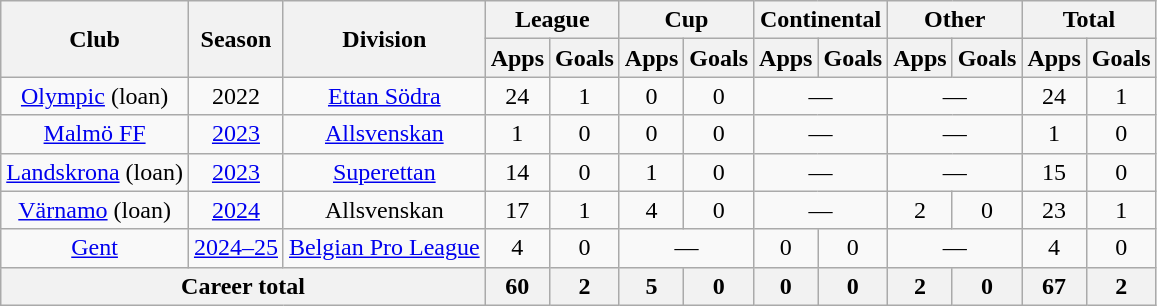<table class="wikitable" style="text-align:center;">
<tr>
<th rowspan="2">Club</th>
<th rowspan="2">Season</th>
<th rowspan="2">Division</th>
<th colspan="2">League</th>
<th colspan="2">Cup</th>
<th colspan="2">Continental</th>
<th colspan="2">Other</th>
<th colspan="2">Total</th>
</tr>
<tr>
<th>Apps</th>
<th>Goals</th>
<th>Apps</th>
<th>Goals</th>
<th>Apps</th>
<th>Goals</th>
<th>Apps</th>
<th>Goals</th>
<th>Apps</th>
<th>Goals</th>
</tr>
<tr>
<td><a href='#'>Olympic</a> (loan)</td>
<td>2022</td>
<td><a href='#'>Ettan Södra</a></td>
<td>24</td>
<td>1</td>
<td>0</td>
<td>0</td>
<td colspan="2">—</td>
<td colspan="2">—</td>
<td>24</td>
<td>1</td>
</tr>
<tr>
<td><a href='#'>Malmö FF</a></td>
<td><a href='#'>2023</a></td>
<td><a href='#'>Allsvenskan</a></td>
<td>1</td>
<td>0</td>
<td>0</td>
<td>0</td>
<td colspan="2">—</td>
<td colspan="2">—</td>
<td>1</td>
<td>0</td>
</tr>
<tr>
<td><a href='#'>Landskrona</a> (loan)</td>
<td><a href='#'>2023</a></td>
<td><a href='#'>Superettan</a></td>
<td>14</td>
<td>0</td>
<td>1</td>
<td>0</td>
<td colspan="2">—</td>
<td colspan="2">—</td>
<td>15</td>
<td>0</td>
</tr>
<tr>
<td><a href='#'>Värnamo</a> (loan)</td>
<td><a href='#'>2024</a></td>
<td>Allsvenskan</td>
<td>17</td>
<td>1</td>
<td>4</td>
<td>0</td>
<td colspan="2">—</td>
<td>2</td>
<td>0</td>
<td>23</td>
<td>1</td>
</tr>
<tr>
<td><a href='#'>Gent</a></td>
<td><a href='#'>2024–25</a></td>
<td><a href='#'>Belgian Pro League</a></td>
<td>4</td>
<td>0</td>
<td colspan="2">—</td>
<td>0</td>
<td>0</td>
<td colspan="2">—</td>
<td>4</td>
<td>0</td>
</tr>
<tr>
<th colspan="3">Career total</th>
<th>60</th>
<th>2</th>
<th>5</th>
<th>0</th>
<th>0</th>
<th>0</th>
<th>2</th>
<th>0</th>
<th>67</th>
<th>2</th>
</tr>
</table>
